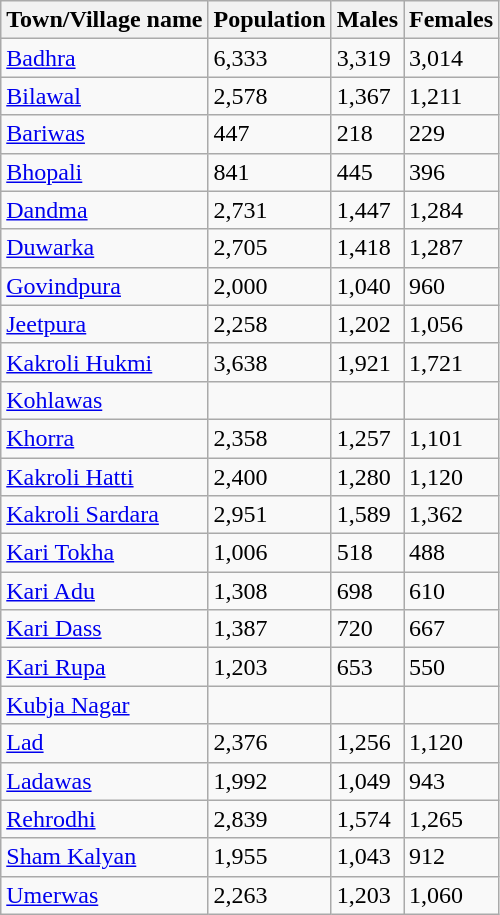<table class="wikitable sortable">
<tr>
<th>Town/Village name</th>
<th>Population</th>
<th>Males</th>
<th>Females</th>
</tr>
<tr>
<td><a href='#'>Badhra</a></td>
<td>6,333</td>
<td>3,319</td>
<td>3,014</td>
</tr>
<tr>
<td><a href='#'>Bilawal</a></td>
<td>2,578</td>
<td>1,367</td>
<td>1,211</td>
</tr>
<tr>
<td><a href='#'>Bariwas</a></td>
<td>447</td>
<td>218</td>
<td>229</td>
</tr>
<tr>
<td><a href='#'>Bhopali</a></td>
<td>841</td>
<td>445</td>
<td>396</td>
</tr>
<tr>
<td><a href='#'>Dandma</a></td>
<td>2,731</td>
<td>1,447</td>
<td>1,284</td>
</tr>
<tr>
<td><a href='#'>Duwarka</a></td>
<td>2,705</td>
<td>1,418</td>
<td>1,287</td>
</tr>
<tr>
<td><a href='#'>Govindpura</a></td>
<td>2,000</td>
<td>1,040</td>
<td>960</td>
</tr>
<tr>
<td><a href='#'>Jeetpura</a></td>
<td>2,258</td>
<td>1,202</td>
<td>1,056</td>
</tr>
<tr>
<td><a href='#'>Kakroli Hukmi</a></td>
<td>3,638</td>
<td>1,921</td>
<td>1,721</td>
</tr>
<tr>
<td><a href='#'>Kohlawas</a></td>
<td></td>
<td></td>
<td></td>
</tr>
<tr>
<td><a href='#'>Khorra</a></td>
<td>2,358</td>
<td>1,257</td>
<td>1,101</td>
</tr>
<tr>
<td><a href='#'>Kakroli Hatti</a></td>
<td>2,400</td>
<td>1,280</td>
<td>1,120</td>
</tr>
<tr>
<td><a href='#'>Kakroli Sardara</a></td>
<td>2,951</td>
<td>1,589</td>
<td>1,362</td>
</tr>
<tr>
<td><a href='#'>Kari Tokha</a></td>
<td>1,006</td>
<td>518</td>
<td>488</td>
</tr>
<tr>
<td><a href='#'>Kari Adu</a></td>
<td>1,308</td>
<td>698</td>
<td>610</td>
</tr>
<tr>
<td><a href='#'>Kari Dass</a></td>
<td>1,387</td>
<td>720</td>
<td>667</td>
</tr>
<tr>
<td><a href='#'>Kari Rupa</a></td>
<td>1,203</td>
<td>653</td>
<td>550</td>
</tr>
<tr>
<td><a href='#'>Kubja Nagar</a></td>
<td></td>
<td></td>
<td></td>
</tr>
<tr>
<td><a href='#'>Lad</a></td>
<td>2,376</td>
<td>1,256</td>
<td>1,120</td>
</tr>
<tr>
<td><a href='#'>Ladawas</a></td>
<td>1,992</td>
<td>1,049</td>
<td>943</td>
</tr>
<tr>
<td><a href='#'>Rehrodhi</a></td>
<td>2,839</td>
<td>1,574</td>
<td>1,265</td>
</tr>
<tr>
<td><a href='#'>Sham Kalyan</a></td>
<td>1,955</td>
<td>1,043</td>
<td>912</td>
</tr>
<tr>
<td><a href='#'>Umerwas</a></td>
<td>2,263</td>
<td>1,203</td>
<td>1,060</td>
</tr>
</table>
